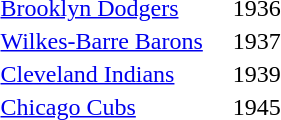<table>
<tr>
<td><a href='#'>Brooklyn Dodgers</a></td>
<td>1936</td>
</tr>
<tr>
<td><a href='#'>Wilkes-Barre Barons</a>    </td>
<td>1937</td>
</tr>
<tr>
<td><a href='#'>Cleveland Indians</a></td>
<td>1939</td>
</tr>
<tr>
<td><a href='#'>Chicago Cubs</a></td>
<td>1945</td>
</tr>
<tr>
</tr>
</table>
